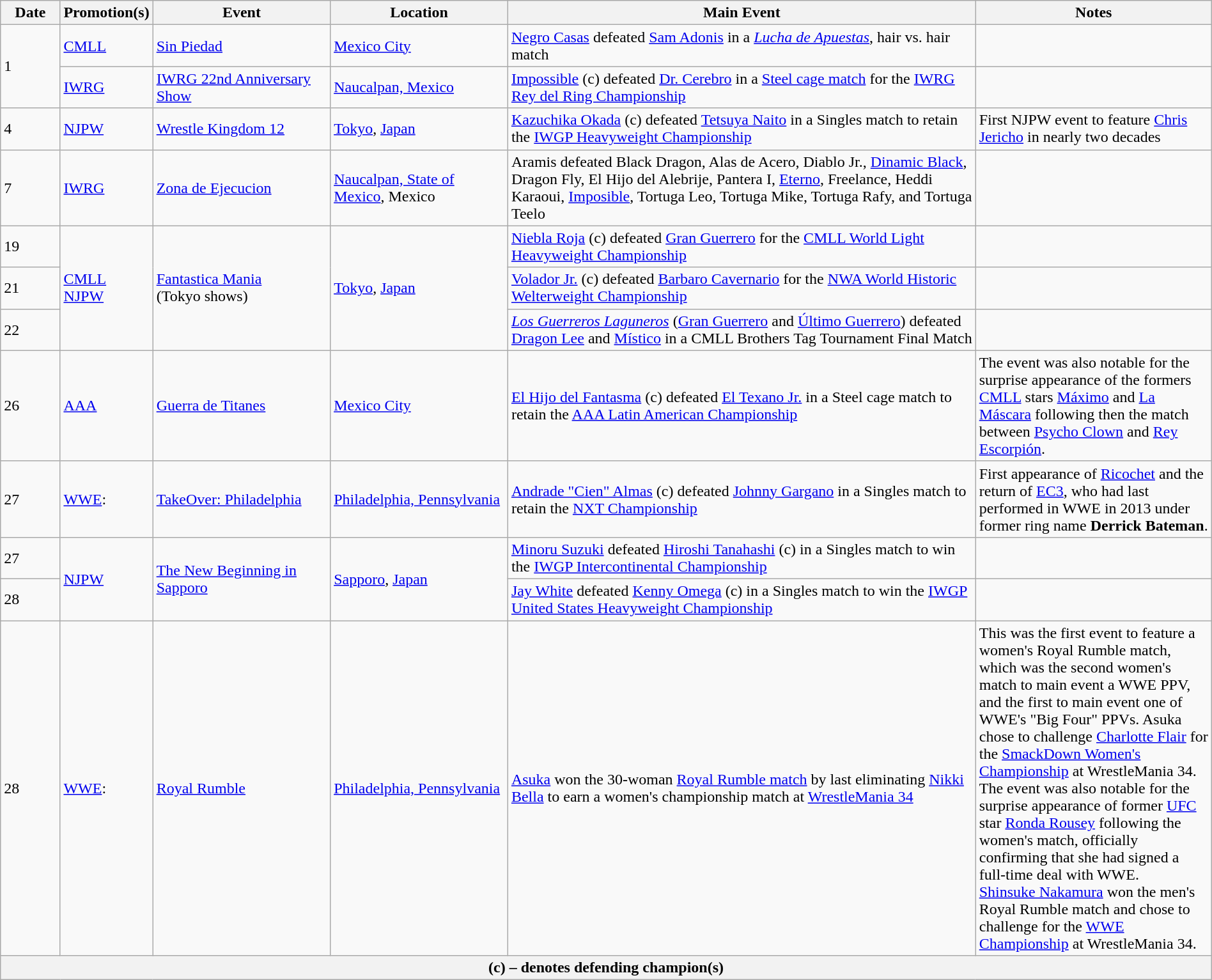<table class="wikitable" style="width:100%;">
<tr>
<th width=5%>Date</th>
<th width=5%>Promotion(s)</th>
<th style="width:15%;">Event</th>
<th style="width:15%;">Location</th>
<th style="width:40%;">Main Event</th>
<th style="width:20%;">Notes</th>
</tr>
<tr>
<td rowspan=2>1</td>
<td><a href='#'>CMLL</a></td>
<td><a href='#'>Sin Piedad</a></td>
<td><a href='#'>Mexico City</a></td>
<td><a href='#'>Negro Casas</a> defeated <a href='#'>Sam Adonis</a> in a <em><a href='#'>Lucha de Apuestas</a></em>, hair vs. hair match</td>
<td></td>
</tr>
<tr>
<td><a href='#'>IWRG</a></td>
<td><a href='#'>IWRG 22nd Anniversary Show</a></td>
<td><a href='#'>Naucalpan, Mexico</a></td>
<td><a href='#'>Impossible</a> (c) defeated <a href='#'>Dr. Cerebro</a> in a <a href='#'>Steel cage match</a> for the <a href='#'>IWRG Rey del Ring Championship</a></td>
<td></td>
</tr>
<tr>
<td>4</td>
<td><a href='#'>NJPW</a></td>
<td><a href='#'>Wrestle Kingdom 12</a></td>
<td><a href='#'>Tokyo</a>, <a href='#'>Japan</a></td>
<td><a href='#'>Kazuchika Okada</a> (c) defeated <a href='#'>Tetsuya Naito</a> in a Singles match to retain the <a href='#'>IWGP Heavyweight Championship</a></td>
<td>First NJPW event to feature <a href='#'>Chris Jericho</a> in nearly two decades</td>
</tr>
<tr>
<td>7</td>
<td><a href='#'>IWRG</a></td>
<td><a href='#'>Zona de Ejecucion</a></td>
<td><a href='#'>Naucalpan, State of Mexico</a>, Mexico</td>
<td>Aramis defeated Black Dragon, Alas de Acero, Diablo Jr., <a href='#'>Dinamic Black</a>, Dragon Fly, El Hijo del Alebrije, Pantera I, <a href='#'>Eterno</a>, Freelance, Heddi Karaoui, <a href='#'>Imposible</a>, Tortuga Leo, Tortuga Mike, Tortuga Rafy, and Tortuga Teelo</td>
<td></td>
</tr>
<tr>
<td>19</td>
<td rowspan=3><a href='#'>CMLL</a><br><a href='#'>NJPW</a></td>
<td rowspan=3><a href='#'>Fantastica Mania</a><br>(Tokyo shows)</td>
<td rowspan=3><a href='#'>Tokyo</a>, <a href='#'>Japan</a></td>
<td><a href='#'>Niebla Roja</a> (c) defeated <a href='#'>Gran Guerrero</a> for the <a href='#'>CMLL World Light Heavyweight Championship</a></td>
<td></td>
</tr>
<tr>
<td>21</td>
<td><a href='#'>Volador Jr.</a> (c) defeated <a href='#'>Barbaro Cavernario</a> for the <a href='#'>NWA World Historic Welterweight Championship</a></td>
<td></td>
</tr>
<tr>
<td>22</td>
<td><em><a href='#'>Los Guerreros Laguneros</a></em> (<a href='#'>Gran Guerrero</a> and <a href='#'>Último Guerrero</a>) defeated <a href='#'>Dragon Lee</a> and <a href='#'>Místico</a> in a CMLL Brothers Tag Tournament Final Match</td>
<td></td>
</tr>
<tr>
<td>26</td>
<td><a href='#'>AAA</a></td>
<td><a href='#'>Guerra de Titanes</a></td>
<td><a href='#'>Mexico City</a></td>
<td><a href='#'>El Hijo del Fantasma</a> (c) defeated <a href='#'>El Texano Jr.</a> in a Steel cage match to retain the <a href='#'>AAA Latin American Championship</a></td>
<td>The event was also notable for the surprise appearance of the formers <a href='#'>CMLL</a> stars <a href='#'>Máximo</a> and <a href='#'>La Máscara</a> following then the match between <a href='#'>Psycho Clown</a> and <a href='#'>Rey Escorpión</a>.</td>
</tr>
<tr>
<td>27</td>
<td><a href='#'>WWE</a>:<br></td>
<td><a href='#'>TakeOver: Philadelphia</a></td>
<td><a href='#'>Philadelphia, Pennsylvania</a></td>
<td><a href='#'>Andrade "Cien" Almas</a> (c) defeated <a href='#'>Johnny Gargano</a> in a Singles match to retain the <a href='#'>NXT Championship</a></td>
<td>First appearance of <a href='#'>Ricochet</a> and the return of <a href='#'>EC3</a>, who had last performed in WWE in 2013 under former ring name <strong>Derrick Bateman</strong>.</td>
</tr>
<tr>
<td>27</td>
<td rowspan=2><a href='#'>NJPW</a></td>
<td rowspan=2><a href='#'>The New Beginning in Sapporo</a></td>
<td rowspan=2><a href='#'>Sapporo</a>, <a href='#'>Japan</a></td>
<td><a href='#'>Minoru Suzuki</a> defeated <a href='#'>Hiroshi Tanahashi</a> (c) in a Singles match to win the <a href='#'>IWGP Intercontinental Championship</a></td>
<td></td>
</tr>
<tr>
<td>28</td>
<td><a href='#'>Jay White</a> defeated <a href='#'>Kenny Omega</a> (c) in a Singles match to win the <a href='#'>IWGP United States Heavyweight Championship</a></td>
<td></td>
</tr>
<tr>
<td>28</td>
<td><a href='#'>WWE</a>:<br></td>
<td><a href='#'>Royal Rumble</a></td>
<td><a href='#'>Philadelphia, Pennsylvania</a></td>
<td><a href='#'>Asuka</a> won the 30-woman <a href='#'>Royal Rumble match</a> by last eliminating <a href='#'>Nikki Bella</a> to earn a women's championship match at <a href='#'>WrestleMania 34</a></td>
<td>This was the first event to feature a women's Royal Rumble match, which was the second women's match to main event a WWE PPV, and the first to main event one of WWE's "Big Four" PPVs. Asuka chose to challenge <a href='#'>Charlotte Flair</a> for the <a href='#'>SmackDown Women's Championship</a> at WrestleMania 34.<br>The event was also notable for the surprise appearance of former <a href='#'>UFC</a> star <a href='#'>Ronda Rousey</a> following the women's match, officially confirming that she had signed a full-time deal with WWE.<br><a href='#'>Shinsuke Nakamura</a> won the men's Royal Rumble match and chose to challenge for the <a href='#'>WWE Championship</a> at WrestleMania 34.</td>
</tr>
<tr>
<th colspan="6">(c) – denotes defending champion(s)</th>
</tr>
</table>
